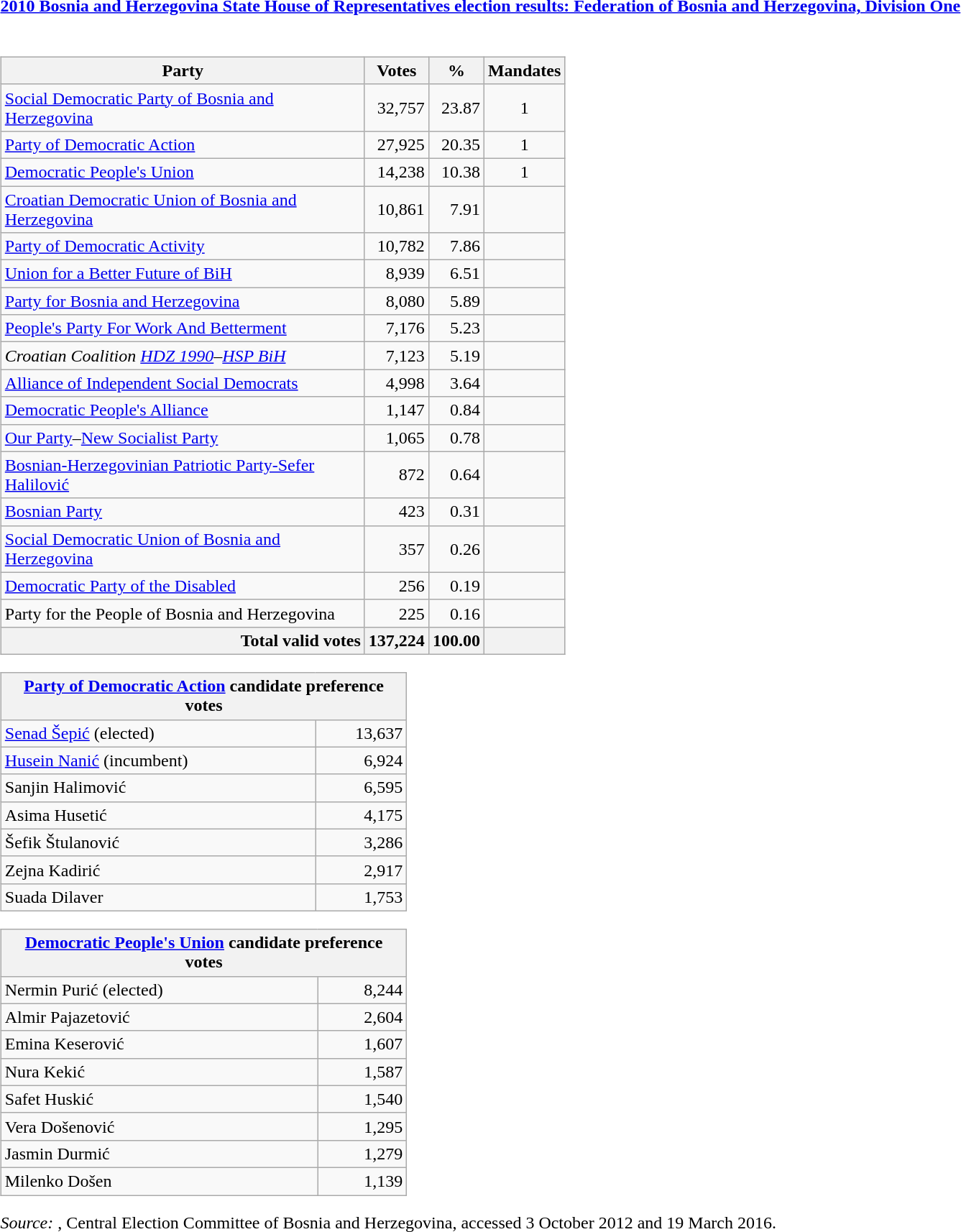<table class="toccolours collapsible collapsed" style="min-width:40em">
<tr>
<th><a href='#'>2010 Bosnia and Herzegovina State House of Representatives election results: Federation of Bosnia and Herzegovina, Division One</a></th>
</tr>
<tr>
<td><br><table class="wikitable">
<tr>
<th style="width: 330px">Party</th>
<th style="width: 50px">Votes</th>
<th style="width: 40px">%</th>
<th style="width: 40px">Mandates</th>
</tr>
<tr>
<td style="text-align: left"><a href='#'>Social Democratic Party of Bosnia and Herzegovina</a></td>
<td style="text-align: right">32,757</td>
<td style="text-align: right">23.87</td>
<td style="text-align: center">1</td>
</tr>
<tr>
<td style="text-align: left"><a href='#'>Party of Democratic Action</a></td>
<td style="text-align: right">27,925</td>
<td style="text-align: right">20.35</td>
<td style="text-align: center">1</td>
</tr>
<tr>
<td style="text-align: left"><a href='#'>Democratic People's Union</a></td>
<td style="text-align:right;">14,238</td>
<td style="text-align:right;">10.38</td>
<td style="text-align:center;">1</td>
</tr>
<tr>
<td style="text-align: left"><a href='#'>Croatian Democratic Union of Bosnia and Herzegovina</a></td>
<td style="text-align:right;">10,861</td>
<td style="text-align:right;">7.91</td>
<td style="text-align:right;"></td>
</tr>
<tr>
<td style="text-align: left"><a href='#'>Party of Democratic Activity</a></td>
<td style="text-align:right;">10,782</td>
<td style="text-align:right;">7.86</td>
<td style="text-align:right;"></td>
</tr>
<tr>
<td style="text-align: left"><a href='#'>Union for a Better Future of BiH</a></td>
<td style="text-align:right;">8,939</td>
<td style="text-align:right;">6.51</td>
<td style="text-align:right;"></td>
</tr>
<tr>
<td style="text-align: left"><a href='#'>Party for Bosnia and Herzegovina</a></td>
<td style="text-align:right;">8,080</td>
<td style="text-align:right;">5.89</td>
<td style="text-align:right;"></td>
</tr>
<tr>
<td style="text-align: left"><a href='#'>People's Party For Work And Betterment</a></td>
<td style="text-align:right;">7,176</td>
<td style="text-align:right;">5.23</td>
<td style="text-align:right;"></td>
</tr>
<tr>
<td style="text-align: left"><em>Croatian Coalition <a href='#'>HDZ 1990</a>–<a href='#'>HSP BiH</a></em></td>
<td style="text-align:right;">7,123</td>
<td style="text-align:right;">5.19</td>
<td style="text-align:right;"></td>
</tr>
<tr>
<td style="text-align: left"><a href='#'>Alliance of Independent Social Democrats</a></td>
<td style="text-align:right;">4,998</td>
<td style="text-align:right;">3.64</td>
<td style="text-align:right;"></td>
</tr>
<tr>
<td style="text-align: left"><a href='#'>Democratic People's Alliance</a></td>
<td style="text-align:right;">1,147</td>
<td style="text-align:right;">0.84</td>
<td style="text-align:right;"></td>
</tr>
<tr>
<td style="text-align: left"><a href='#'>Our Party</a>–<a href='#'>New Socialist Party</a></td>
<td style="text-align:right;">1,065</td>
<td style="text-align:right;">0.78</td>
<td style="text-align:right;"></td>
</tr>
<tr>
<td style="text-align: left"><a href='#'>Bosnian-Herzegovinian Patriotic Party-Sefer Halilović</a></td>
<td style="text-align:right;">872</td>
<td style="text-align:right;">0.64</td>
<td style="text-align:right;"></td>
</tr>
<tr>
<td style="text-align: left"><a href='#'>Bosnian Party</a></td>
<td style="text-align:right;">423</td>
<td style="text-align:right;">0.31</td>
<td style="text-align:right;"></td>
</tr>
<tr>
<td style="text-align: left"><a href='#'>Social Democratic Union of Bosnia and Herzegovina</a></td>
<td style="text-align:right;">357</td>
<td style="text-align:right;">0.26</td>
<td style="text-align:right;"></td>
</tr>
<tr>
<td style="text-align: left"><a href='#'>Democratic Party of the Disabled</a></td>
<td style="text-align:right;">256</td>
<td style="text-align:right;">0.19</td>
<td style="text-align:right;"></td>
</tr>
<tr>
<td style="text-align: left">Party for the People of Bosnia and Herzegovina</td>
<td style="text-align:right;">225</td>
<td style="text-align:right;">0.16</td>
<td style="text-align:right;"></td>
</tr>
<tr style="background-color:white">
<th style="text-align:right;">Total valid votes</th>
<th style="text-align:right;">137,224</th>
<th style="text-align:right;">100.00</th>
<th style="text-align:right;"></th>
</tr>
</table>
<table class="wikitable">
<tr>
<th colspan="2" style="width: 369px"><a href='#'>Party of Democratic Action</a> candidate preference votes</th>
</tr>
<tr>
<td><a href='#'>Senad Šepić</a> (elected)</td>
<td style="text-align:right;">13,637</td>
</tr>
<tr>
<td><a href='#'>Husein Nanić</a> (incumbent)</td>
<td style="text-align:right;">6,924</td>
</tr>
<tr>
<td>Sanjin Halimović</td>
<td style="text-align:right;">6,595</td>
</tr>
<tr>
<td>Asima Husetić</td>
<td style="text-align:right;">4,175</td>
</tr>
<tr>
<td>Šefik Štulanović</td>
<td style="text-align:right;">3,286</td>
</tr>
<tr>
<td>Zejna Kadirić</td>
<td style="text-align:right;">2,917</td>
</tr>
<tr>
<td>Suada Dilaver</td>
<td style="text-align:right;">1,753</td>
</tr>
</table>
<table class="wikitable">
<tr>
<th colspan="2" style="width: 369px"><a href='#'>Democratic People's Union</a> candidate preference votes</th>
</tr>
<tr>
<td>Nermin Purić (elected)</td>
<td style="text-align:right;">8,244</td>
</tr>
<tr>
<td>Almir Pajazetović</td>
<td style="text-align:right;">2,604</td>
</tr>
<tr>
<td>Emina Keserović</td>
<td style="text-align:right;">1,607</td>
</tr>
<tr>
<td>Nura Kekić</td>
<td style="text-align:right;">1,587</td>
</tr>
<tr>
<td>Safet Huskić</td>
<td style="text-align:right;">1,540</td>
</tr>
<tr>
<td>Vera Došenović</td>
<td style="text-align:right;">1,295</td>
</tr>
<tr>
<td>Jasmin Durmić</td>
<td style="text-align:right;">1,279</td>
</tr>
<tr>
<td>Milenko Došen</td>
<td style="text-align:right;">1,139</td>
</tr>
</table>
<em>Source: </em>, Central Election Committee of Bosnia and Herzegovina, accessed 3 October 2012 and 19 March 2016.</td>
</tr>
</table>
